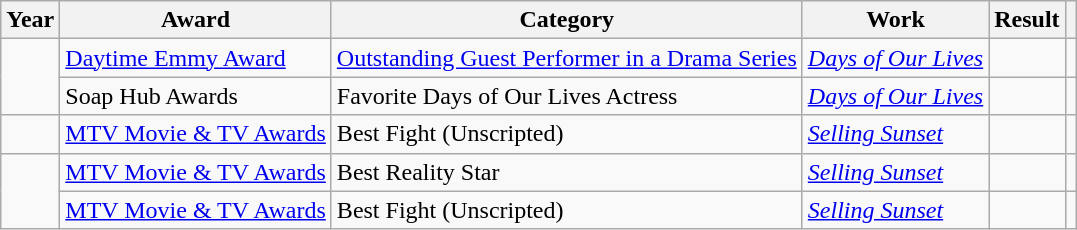<table class="wikitable sortable plainrowheaders">
<tr>
<th>Year</th>
<th>Award</th>
<th>Category</th>
<th>Work</th>
<th>Result</th>
<th scope="col" class="unsortable"></th>
</tr>
<tr>
<td rowspan="2"></td>
<td><a href='#'>Daytime Emmy Award</a></td>
<td><a href='#'>Outstanding Guest Performer in a Drama Series</a></td>
<td><em><a href='#'>Days of Our Lives</a></em></td>
<td></td>
<td></td>
</tr>
<tr>
<td>Soap Hub Awards</td>
<td>Favorite Days of Our Lives Actress</td>
<td><em><a href='#'>Days of Our Lives</a></em></td>
<td></td>
<td></td>
</tr>
<tr>
<td></td>
<td><a href='#'>MTV Movie & TV Awards</a></td>
<td>Best Fight (Unscripted)</td>
<td><em><a href='#'>Selling Sunset</a></em></td>
<td></td>
<td></td>
</tr>
<tr>
<td rowspan="2"></td>
<td><a href='#'>MTV Movie & TV Awards</a></td>
<td>Best Reality Star</td>
<td><em><a href='#'>Selling Sunset</a></em></td>
<td></td>
<td></td>
</tr>
<tr>
<td><a href='#'>MTV Movie & TV Awards</a></td>
<td>Best Fight (Unscripted)</td>
<td><em><a href='#'>Selling Sunset</a></em></td>
<td></td>
<td></td>
</tr>
</table>
